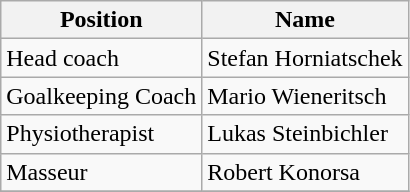<table class="wikitable">
<tr>
<th>Position</th>
<th>Name</th>
</tr>
<tr>
<td>Head coach</td>
<td>Stefan Horniatschek</td>
</tr>
<tr>
<td>Goalkeeping Coach</td>
<td>Mario Wieneritsch</td>
</tr>
<tr>
<td>Physiotherapist</td>
<td>Lukas Steinbichler</td>
</tr>
<tr>
<td>Masseur</td>
<td>Robert Konorsa</td>
</tr>
<tr>
</tr>
</table>
